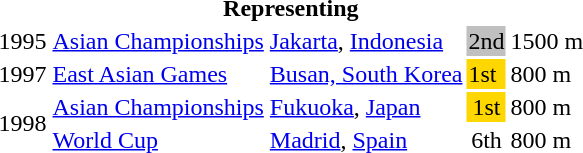<table>
<tr>
<th colspan="5">Representing </th>
</tr>
<tr>
<td>1995</td>
<td><a href='#'>Asian Championships</a></td>
<td><a href='#'>Jakarta</a>, <a href='#'>Indonesia</a></td>
<td bgcolor="silver">2nd</td>
<td>1500 m</td>
</tr>
<tr>
<td>1997</td>
<td><a href='#'>East Asian Games</a></td>
<td><a href='#'>Busan, South Korea</a></td>
<td bgcolor="gold">1st</td>
<td>800 m</td>
</tr>
<tr>
<td rowspan=2>1998</td>
<td><a href='#'>Asian Championships</a></td>
<td><a href='#'>Fukuoka</a>, <a href='#'>Japan</a></td>
<td bgcolor="gold" align="center">1st</td>
<td>800 m</td>
</tr>
<tr>
<td><a href='#'>World Cup</a></td>
<td><a href='#'>Madrid</a>, <a href='#'>Spain</a></td>
<td align="center">6th</td>
<td>800 m</td>
</tr>
</table>
